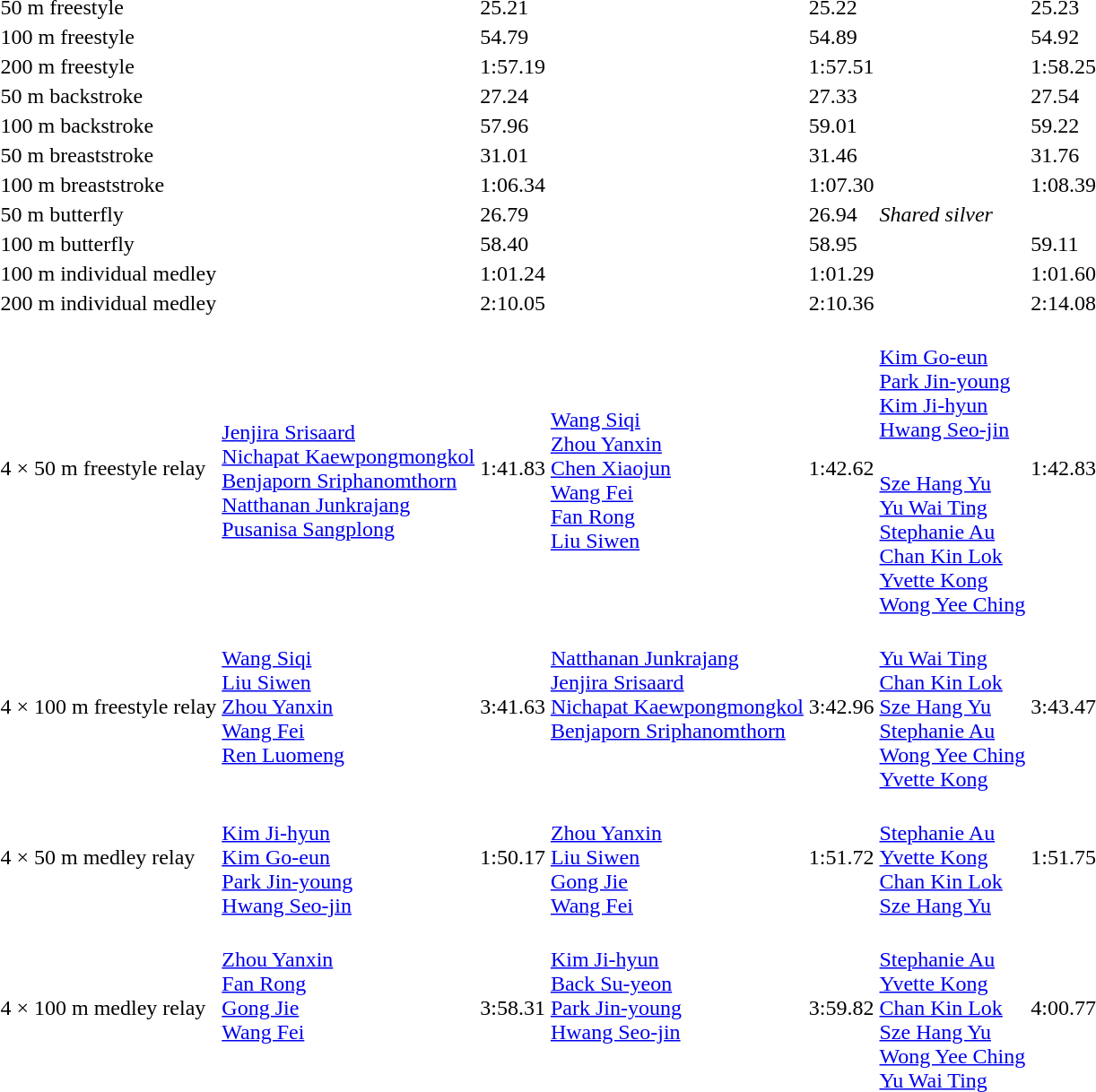<table>
<tr>
<td>50 m freestyle</td>
<td></td>
<td>25.21</td>
<td></td>
<td>25.22</td>
<td></td>
<td>25.23</td>
</tr>
<tr>
<td>100 m freestyle</td>
<td></td>
<td>54.79</td>
<td></td>
<td>54.89</td>
<td></td>
<td>54.92</td>
</tr>
<tr>
<td>200 m freestyle</td>
<td></td>
<td>1:57.19<br></td>
<td></td>
<td>1:57.51</td>
<td></td>
<td>1:58.25</td>
</tr>
<tr>
<td>50 m backstroke</td>
<td></td>
<td>27.24<br></td>
<td></td>
<td>27.33</td>
<td></td>
<td>27.54</td>
</tr>
<tr>
<td>100 m backstroke</td>
<td></td>
<td>57.96<br></td>
<td></td>
<td>59.01</td>
<td></td>
<td>59.22</td>
</tr>
<tr>
<td>50 m breaststroke</td>
<td></td>
<td>31.01<br></td>
<td></td>
<td>31.46</td>
<td></td>
<td>31.76</td>
</tr>
<tr>
<td>100 m breaststroke</td>
<td></td>
<td>1:06.34<br></td>
<td></td>
<td>1:07.30</td>
<td></td>
<td>1:08.39</td>
</tr>
<tr>
<td rowspan=2>50 m butterfly</td>
<td rowspan=2></td>
<td rowspan=2>26.79</td>
<td></td>
<td rowspan=2>26.94</td>
<td rowspan=2><em>Shared silver</em></td>
<td rowspan=2></td>
</tr>
<tr>
<td></td>
</tr>
<tr>
<td>100 m butterfly</td>
<td></td>
<td>58.40</td>
<td></td>
<td>58.95</td>
<td></td>
<td>59.11</td>
</tr>
<tr>
<td>100 m individual medley</td>
<td></td>
<td>1:01.24<br></td>
<td></td>
<td>1:01.29</td>
<td></td>
<td>1:01.60</td>
</tr>
<tr>
<td>200 m individual medley</td>
<td></td>
<td>2:10.05<br></td>
<td></td>
<td>2:10.36</td>
<td></td>
<td>2:14.08</td>
</tr>
<tr>
<td rowspan=2>4 × 50 m freestyle relay</td>
<td rowspan=2><br><a href='#'>Jenjira Srisaard</a><br><a href='#'>Nichapat Kaewpongmongkol</a><br><a href='#'>Benjaporn Sriphanomthorn</a><br><a href='#'>Natthanan Junkrajang</a><br><a href='#'>Pusanisa Sangplong</a></td>
<td rowspan=2>1:41.83</td>
<td rowspan=2><br><a href='#'>Wang Siqi</a><br><a href='#'>Zhou Yanxin</a><br><a href='#'>Chen Xiaojun</a><br><a href='#'>Wang Fei</a><br><a href='#'>Fan Rong</a><br><a href='#'>Liu Siwen</a></td>
<td rowspan=2>1:42.62</td>
<td><br><a href='#'>Kim Go-eun</a><br><a href='#'>Park Jin-young</a><br><a href='#'>Kim Ji-hyun</a><br><a href='#'>Hwang Seo-jin</a></td>
<td rowspan=2>1:42.83</td>
</tr>
<tr>
<td><br><a href='#'>Sze Hang Yu</a><br><a href='#'>Yu Wai Ting</a><br><a href='#'>Stephanie Au</a><br><a href='#'>Chan Kin Lok</a><br><a href='#'>Yvette Kong</a><br><a href='#'>Wong Yee Ching</a></td>
</tr>
<tr>
<td>4 × 100 m freestyle relay</td>
<td valign=top><br><a href='#'>Wang Siqi</a><br><a href='#'>Liu Siwen</a><br><a href='#'>Zhou Yanxin</a><br><a href='#'>Wang Fei</a><br><a href='#'>Ren Luomeng</a></td>
<td>3:41.63<br></td>
<td valign=top><br><a href='#'>Natthanan Junkrajang</a><br><a href='#'>Jenjira Srisaard</a><br><a href='#'>Nichapat Kaewpongmongkol</a><br><a href='#'>Benjaporn Sriphanomthorn</a></td>
<td>3:42.96</td>
<td valign=top><br><a href='#'>Yu Wai Ting</a><br><a href='#'>Chan Kin Lok</a><br><a href='#'>Sze Hang Yu</a><br><a href='#'>Stephanie Au</a><br><a href='#'>Wong Yee Ching</a><br><a href='#'>Yvette Kong</a></td>
<td>3:43.47</td>
</tr>
<tr>
<td>4 × 50 m medley relay</td>
<td><br><a href='#'>Kim Ji-hyun</a><br><a href='#'>Kim Go-eun</a><br><a href='#'>Park Jin-young</a><br><a href='#'>Hwang Seo-jin</a></td>
<td>1:50.17<br></td>
<td><br><a href='#'>Zhou Yanxin</a><br><a href='#'>Liu Siwen</a><br><a href='#'>Gong Jie</a><br><a href='#'>Wang Fei</a></td>
<td>1:51.72</td>
<td><br><a href='#'>Stephanie Au</a><br><a href='#'>Yvette Kong</a><br><a href='#'>Chan Kin Lok</a><br><a href='#'>Sze Hang Yu</a></td>
<td>1:51.75</td>
</tr>
<tr>
<td>4 × 100 m medley relay</td>
<td valign=top><br><a href='#'>Zhou Yanxin</a><br><a href='#'>Fan Rong</a><br><a href='#'>Gong Jie</a><br><a href='#'>Wang Fei</a></td>
<td>3:58.31<br></td>
<td valign=top><br><a href='#'>Kim Ji-hyun</a><br><a href='#'>Back Su-yeon</a><br><a href='#'>Park Jin-young</a><br><a href='#'>Hwang Seo-jin</a></td>
<td>3:59.82</td>
<td valign=top><br><a href='#'>Stephanie Au</a><br><a href='#'>Yvette Kong</a><br><a href='#'>Chan Kin Lok</a><br><a href='#'>Sze Hang Yu</a><br><a href='#'>Wong Yee Ching</a><br><a href='#'>Yu Wai Ting</a></td>
<td>4:00.77</td>
</tr>
</table>
